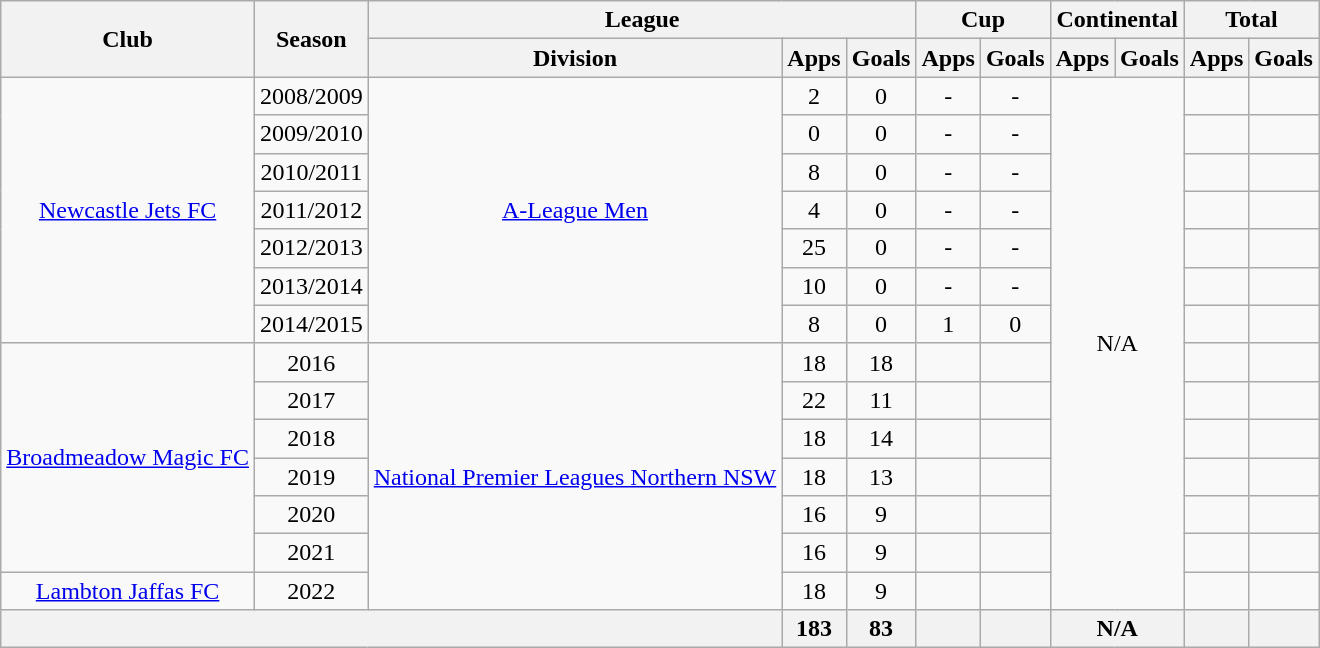<table class="wikitable" style="text-align: center;">
<tr>
<th rowspan="2">Club</th>
<th rowspan="2">Season</th>
<th colspan="3">League</th>
<th colspan="2">Cup</th>
<th colspan="2">Continental</th>
<th colspan="2">Total</th>
</tr>
<tr>
<th>Division</th>
<th>Apps</th>
<th>Goals</th>
<th>Apps</th>
<th>Goals</th>
<th>Apps</th>
<th>Goals</th>
<th>Apps</th>
<th>Goals</th>
</tr>
<tr>
<td rowspan="7"><a href='#'>Newcastle Jets FC</a></td>
<td>2008/2009</td>
<td rowspan="7"><a href='#'>A-League Men</a></td>
<td>2</td>
<td>0</td>
<td>-</td>
<td>-</td>
<td colspan="2" rowspan="14">N/A</td>
<td></td>
<td></td>
</tr>
<tr>
<td>2009/2010</td>
<td>0</td>
<td>0</td>
<td>-</td>
<td>-</td>
<td></td>
<td></td>
</tr>
<tr>
<td>2010/2011</td>
<td>8</td>
<td>0</td>
<td>-</td>
<td>-</td>
<td></td>
<td></td>
</tr>
<tr>
<td>2011/2012</td>
<td>4</td>
<td>0</td>
<td>-</td>
<td>-</td>
<td></td>
<td></td>
</tr>
<tr>
<td>2012/2013</td>
<td>25</td>
<td>0</td>
<td>-</td>
<td>-</td>
<td></td>
<td></td>
</tr>
<tr>
<td>2013/2014</td>
<td>10</td>
<td>0</td>
<td>-</td>
<td>-</td>
<td></td>
<td></td>
</tr>
<tr>
<td>2014/2015</td>
<td>8</td>
<td>0</td>
<td>1</td>
<td>0</td>
<td></td>
<td></td>
</tr>
<tr>
<td rowspan="6"><a href='#'>Broadmeadow Magic FC</a></td>
<td>2016</td>
<td rowspan="7"><a href='#'>National Premier Leagues Northern NSW</a></td>
<td>18</td>
<td>18</td>
<td></td>
<td></td>
<td></td>
<td></td>
</tr>
<tr>
<td>2017</td>
<td>22</td>
<td>11</td>
<td></td>
<td></td>
<td></td>
<td></td>
</tr>
<tr>
<td>2018</td>
<td>18</td>
<td>14</td>
<td></td>
<td></td>
<td></td>
<td></td>
</tr>
<tr>
<td>2019</td>
<td>18</td>
<td>13</td>
<td></td>
<td></td>
<td></td>
<td></td>
</tr>
<tr>
<td>2020</td>
<td>16</td>
<td>9</td>
<td></td>
<td></td>
<td></td>
<td></td>
</tr>
<tr>
<td>2021</td>
<td>16</td>
<td>9</td>
<td></td>
<td></td>
<td></td>
<td></td>
</tr>
<tr>
<td><a href='#'>Lambton Jaffas FC</a></td>
<td>2022</td>
<td>18</td>
<td>9</td>
<td></td>
<td></td>
<td></td>
<td></td>
</tr>
<tr>
<th colspan="3"></th>
<th>183</th>
<th>83</th>
<th></th>
<th></th>
<th colspan="2">N/A</th>
<th></th>
<th></th>
</tr>
</table>
